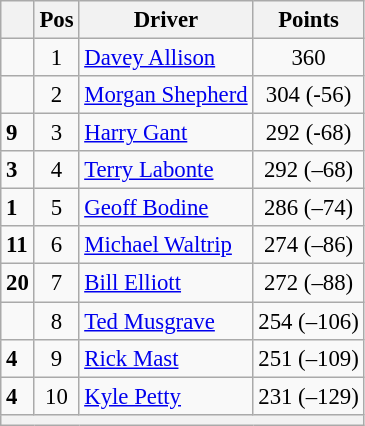<table class="wikitable" style="font-size: 95%;">
<tr>
<th></th>
<th>Pos</th>
<th>Driver</th>
<th>Points</th>
</tr>
<tr>
<td align="left"></td>
<td style="text-align:center;">1</td>
<td><a href='#'>Davey Allison</a></td>
<td style="text-align:center;">360</td>
</tr>
<tr>
<td align="left"></td>
<td style="text-align:center;">2</td>
<td><a href='#'>Morgan Shepherd</a></td>
<td style="text-align:center;">304 (-56)</td>
</tr>
<tr>
<td align="left"> <strong>9</strong></td>
<td style="text-align:center;">3</td>
<td><a href='#'>Harry Gant</a></td>
<td style="text-align:center;">292 (-68)</td>
</tr>
<tr>
<td align="left"> <strong>3</strong></td>
<td style="text-align:center;">4</td>
<td><a href='#'>Terry Labonte</a></td>
<td style="text-align:center;">292 (–68)</td>
</tr>
<tr>
<td align="left"> <strong>1</strong></td>
<td style="text-align:center;">5</td>
<td><a href='#'>Geoff Bodine</a></td>
<td style="text-align:center;">286 (–74)</td>
</tr>
<tr>
<td align="left">  <strong>11</strong></td>
<td style="text-align:center;">6</td>
<td><a href='#'>Michael Waltrip</a></td>
<td style="text-align:center;">274 (–86)</td>
</tr>
<tr>
<td align="left">  <strong>20</strong></td>
<td style="text-align:center;">7</td>
<td><a href='#'>Bill Elliott</a></td>
<td style="text-align:center;">272 (–88)</td>
</tr>
<tr>
<td align="left"></td>
<td style="text-align:center;">8</td>
<td><a href='#'>Ted Musgrave</a></td>
<td style="text-align:center;">254 (–106)</td>
</tr>
<tr>
<td align="left"> <strong>4</strong></td>
<td style="text-align:center;">9</td>
<td><a href='#'>Rick Mast</a></td>
<td style="text-align:center;">251 (–109)</td>
</tr>
<tr>
<td align="left"> <strong>4</strong></td>
<td style="text-align:center;">10</td>
<td><a href='#'>Kyle Petty</a></td>
<td style="text-align:center;">231 (–129)</td>
</tr>
<tr class="sortbottom">
<th colspan="9"></th>
</tr>
</table>
